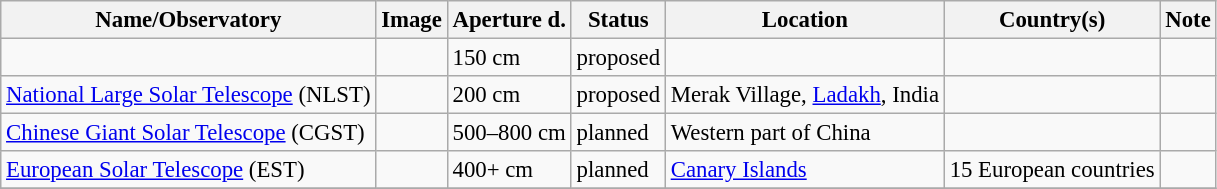<table class="wikitable sortable" style="font-size:95%;">
<tr>
<th>Name/Observatory</th>
<th class=unsortable>Image</th>
<th data-sort-type=number>Aperture d.</th>
<th>Status</th>
<th>Location</th>
<th>Country(s)</th>
<th class=unsortable>Note</th>
</tr>
<tr>
<td></td>
<td></td>
<td>150 cm</td>
<td>proposed</td>
<td></td>
<td></td>
<td></td>
</tr>
<tr>
<td><a href='#'>National Large Solar Telescope</a> (NLST)</td>
<td></td>
<td>200 cm</td>
<td>proposed</td>
<td>Merak Village, <a href='#'>Ladakh</a>, India</td>
<td></td>
<td></td>
</tr>
<tr>
<td><a href='#'>Chinese Giant Solar Telescope</a> (CGST)</td>
<td></td>
<td>500–800 cm</td>
<td>planned</td>
<td>Western part of China</td>
<td></td>
<td></td>
</tr>
<tr>
<td><a href='#'>European Solar Telescope</a> (EST)</td>
<td></td>
<td>400+ cm</td>
<td>planned</td>
<td><a href='#'>Canary Islands</a></td>
<td>15 European countries</td>
<td></td>
</tr>
<tr>
</tr>
</table>
